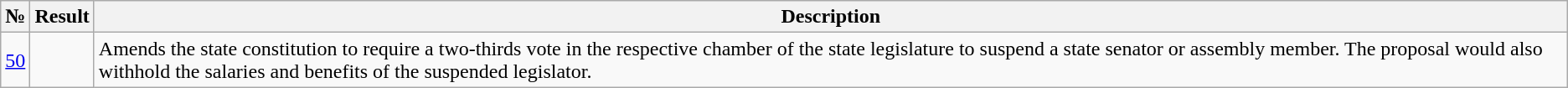<table class="wikitable">
<tr>
<th scope="col">№</th>
<th scope="col">Result</th>
<th scope="col">Description</th>
</tr>
<tr>
<td><a href='#'>50</a></td>
<td></td>
<td>Amends the state constitution to require a two-thirds vote in the respective chamber of the state legislature to suspend a state senator or assembly member. The proposal would also withhold the salaries and benefits of the suspended legislator.</td>
</tr>
</table>
